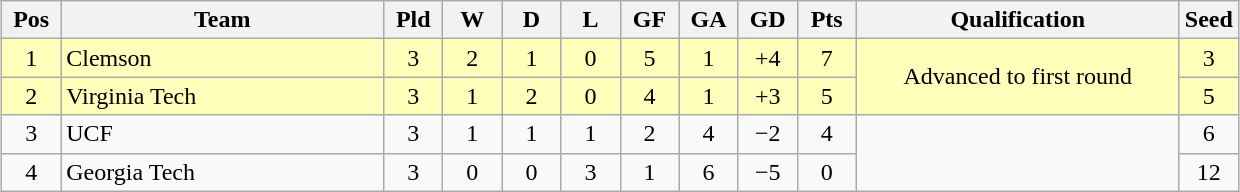<table class="wikitable" style="text-align:center; margin: 1em auto">
<tr>
<th style="width:2em">Pos</th>
<th style="width:13em">Team</th>
<th style="width:2em">Pld</th>
<th style="width:2em">W</th>
<th style="width:2em">D</th>
<th style="width:2em">L</th>
<th style="width:2em">GF</th>
<th style="width:2em">GA</th>
<th style="width:2em">GD</th>
<th style="width:2em">Pts</th>
<th style="width:13em">Qualification</th>
<th>Seed</th>
</tr>
<tr bgcolor="#ffffbb">
<td>1</td>
<td style="text-align:left">Clemson</td>
<td>3</td>
<td>2</td>
<td>1</td>
<td>0</td>
<td>5</td>
<td>1</td>
<td>+4</td>
<td>7</td>
<td rowspan="2">Advanced to first round</td>
<td>3</td>
</tr>
<tr bgcolor="#ffffbb">
<td>2</td>
<td style="text-align:left">Virginia Tech</td>
<td>3</td>
<td>1</td>
<td>2</td>
<td>0</td>
<td>4</td>
<td>1</td>
<td>+3</td>
<td>5</td>
<td>5</td>
</tr>
<tr>
<td>3</td>
<td style="text-align:left">UCF</td>
<td>3</td>
<td>1</td>
<td>1</td>
<td>1</td>
<td>2</td>
<td>4</td>
<td>−2</td>
<td>4</td>
<td rowspan="2"></td>
<td>6</td>
</tr>
<tr>
<td>4</td>
<td style="text-align:left">Georgia Tech</td>
<td>3</td>
<td>0</td>
<td>0</td>
<td>3</td>
<td>1</td>
<td>6</td>
<td>−5</td>
<td>0</td>
<td>12</td>
</tr>
</table>
